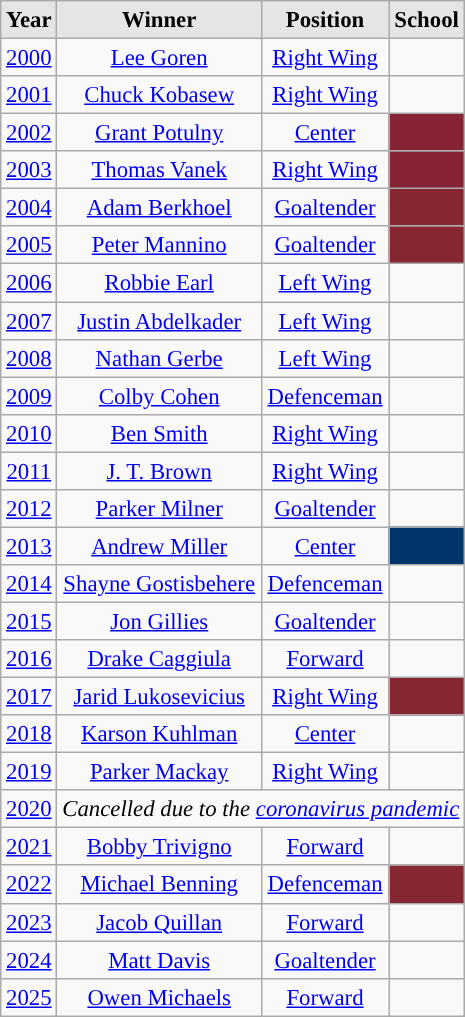<table class="wikitable sortable" style="font-size: 95%;text-align: center;">
<tr>
<th style="background:#e5e5e5;">Year</th>
<th style="background:#e5e5e5;">Winner</th>
<th style="background:#e5e5e5;">Position</th>
<th style="background:#e5e5e5;">School</th>
</tr>
<tr>
<td><a href='#'>2000</a></td>
<td><a href='#'>Lee Goren</a></td>
<td><a href='#'>Right Wing</a></td>
<td><strong><a href='#'></a></strong></td>
</tr>
<tr>
<td><a href='#'>2001</a></td>
<td><a href='#'>Chuck Kobasew</a></td>
<td><a href='#'>Right Wing</a></td>
<td><strong><a href='#'></a></strong></td>
</tr>
<tr>
<td><a href='#'>2002</a></td>
<td><a href='#'>Grant Potulny</a></td>
<td><a href='#'>Center</a></td>
<td style="color:white; background:#862334; "><strong><a href='#'></a></strong></td>
</tr>
<tr>
<td><a href='#'>2003</a></td>
<td><a href='#'>Thomas Vanek</a></td>
<td><a href='#'>Right Wing</a></td>
<td style="color:white; background:#862334; "><strong><a href='#'></a></strong></td>
</tr>
<tr>
<td><a href='#'>2004</a></td>
<td><a href='#'>Adam Berkhoel</a></td>
<td><a href='#'>Goaltender</a></td>
<td style="color:white; background:#862633; "><strong><a href='#'></a></strong></td>
</tr>
<tr>
<td><a href='#'>2005</a></td>
<td><a href='#'>Peter Mannino</a></td>
<td><a href='#'>Goaltender</a></td>
<td style="color:white; background:#862633; "><strong><a href='#'></a></strong></td>
</tr>
<tr>
<td><a href='#'>2006</a></td>
<td><a href='#'>Robbie Earl</a></td>
<td><a href='#'>Left Wing</a></td>
<td><strong><a href='#'></a></strong></td>
</tr>
<tr>
<td><a href='#'>2007</a></td>
<td><a href='#'>Justin Abdelkader</a></td>
<td><a href='#'>Left Wing</a></td>
<td><strong><a href='#'></a></strong></td>
</tr>
<tr>
<td><a href='#'>2008</a></td>
<td><a href='#'>Nathan Gerbe</a></td>
<td><a href='#'>Left Wing</a></td>
<td><strong><a href='#'></a></strong></td>
</tr>
<tr>
<td><a href='#'>2009</a></td>
<td><a href='#'>Colby Cohen</a></td>
<td><a href='#'>Defenceman</a></td>
<td><strong><a href='#'></a></strong></td>
</tr>
<tr>
<td><a href='#'>2010</a></td>
<td><a href='#'>Ben Smith</a></td>
<td><a href='#'>Right Wing</a></td>
<td><strong><a href='#'></a></strong></td>
</tr>
<tr>
<td><a href='#'>2011</a></td>
<td><a href='#'>J. T. Brown</a></td>
<td><a href='#'>Right Wing</a></td>
<td><strong><a href='#'></a></strong></td>
</tr>
<tr>
<td><a href='#'>2012</a></td>
<td><a href='#'>Parker Milner</a></td>
<td><a href='#'>Goaltender</a></td>
<td><strong><a href='#'></a></strong></td>
</tr>
<tr>
<td><a href='#'>2013</a></td>
<td><a href='#'>Andrew Miller</a></td>
<td><a href='#'>Center</a></td>
<td style="color:white; background:#00356B"><strong><a href='#'></a></strong></td>
</tr>
<tr>
<td><a href='#'>2014</a></td>
<td><a href='#'>Shayne Gostisbehere</a></td>
<td><a href='#'>Defenceman</a></td>
<td><strong><a href='#'></a></strong></td>
</tr>
<tr>
<td><a href='#'>2015</a></td>
<td><a href='#'>Jon Gillies</a></td>
<td><a href='#'>Goaltender</a></td>
<td><strong><a href='#'></a></strong></td>
</tr>
<tr>
<td><a href='#'>2016</a></td>
<td><a href='#'>Drake Caggiula</a></td>
<td><a href='#'>Forward</a></td>
<td><strong><a href='#'></a></strong></td>
</tr>
<tr>
<td><a href='#'>2017</a></td>
<td><a href='#'>Jarid Lukosevicius</a></td>
<td><a href='#'>Right Wing</a></td>
<td style="color:white; background:#862633; "><strong><a href='#'></a></strong></td>
</tr>
<tr>
<td><a href='#'>2018</a></td>
<td><a href='#'>Karson Kuhlman</a></td>
<td><a href='#'>Center</a></td>
<td><strong><a href='#'></a></strong></td>
</tr>
<tr>
<td><a href='#'>2019</a></td>
<td><a href='#'>Parker Mackay</a></td>
<td><a href='#'>Right Wing</a></td>
<td><strong><a href='#'></a></strong></td>
</tr>
<tr>
<td><a href='#'>2020</a></td>
<td colspan=3><em>Cancelled due to the <a href='#'>coronavirus pandemic</a></em></td>
</tr>
<tr>
<td><a href='#'>2021</a></td>
<td><a href='#'>Bobby Trivigno</a></td>
<td><a href='#'>Forward</a></td>
<td><strong><a href='#'></a></strong></td>
</tr>
<tr>
<td><a href='#'>2022</a></td>
<td><a href='#'>Michael Benning</a></td>
<td><a href='#'>Defenceman</a></td>
<td style="color:white; background:#862633; "><strong><a href='#'></a></strong></td>
</tr>
<tr>
<td><a href='#'>2023</a></td>
<td><a href='#'>Jacob Quillan</a></td>
<td><a href='#'>Forward</a></td>
<td><strong><a href='#'></a></strong></td>
</tr>
<tr>
<td><a href='#'>2024</a></td>
<td><a href='#'>Matt Davis</a></td>
<td><a href='#'>Goaltender</a></td>
<td><strong><a href='#'></a></strong></td>
</tr>
<tr>
<td><a href='#'>2025</a></td>
<td><a href='#'>Owen Michaels</a></td>
<td><a href='#'>Forward</a></td>
<td><strong><a href='#'></a></strong></td>
</tr>
</table>
